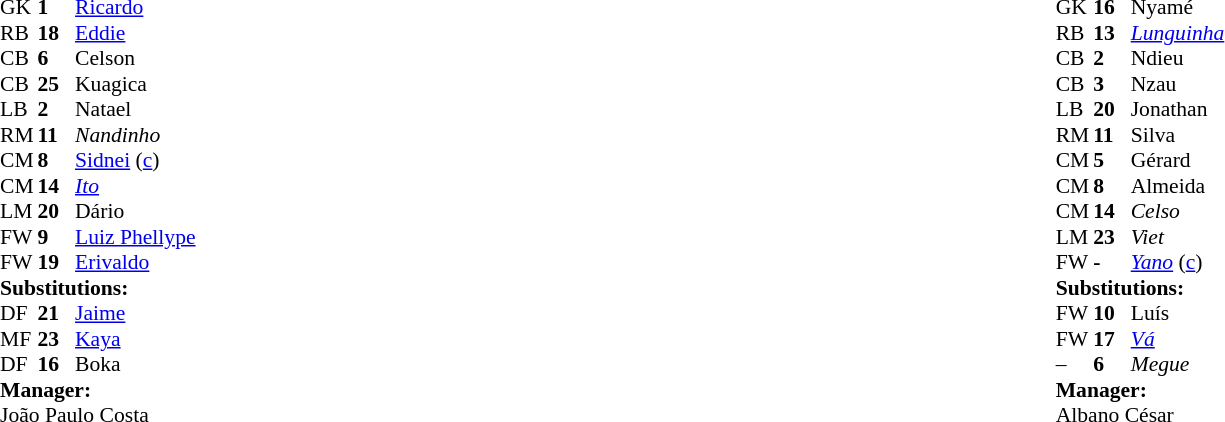<table width="100%">
<tr>
<td valign="top" width="40%"><br><table style="font-size:90%;" cellspacing="0" cellpadding="0" align="center">
<tr>
<th width=25></th>
<th width=25></th>
</tr>
<tr>
<td>GK</td>
<td><strong>1</strong></td>
<td> <a href='#'>Ricardo</a></td>
<td></td>
</tr>
<tr>
<td>RB</td>
<td><strong>18</strong></td>
<td> <a href='#'>Eddie</a></td>
<td></td>
<td></td>
</tr>
<tr>
<td>CB</td>
<td><strong>6</strong></td>
<td> Celson</td>
</tr>
<tr>
<td>CB</td>
<td><strong>25</strong></td>
<td> Kuagica</td>
</tr>
<tr>
<td>LB</td>
<td><strong>2</strong></td>
<td> Natael</td>
</tr>
<tr>
<td>RM</td>
<td><strong>11</strong></td>
<td> <em>Nandinho</em></td>
<td></td>
<td></td>
</tr>
<tr>
<td>CM</td>
<td><strong>8</strong></td>
<td> <a href='#'>Sidnei</a> (<a href='#'>c</a>)</td>
<td></td>
</tr>
<tr>
<td>CM</td>
<td><strong>14</strong></td>
<td> <a href='#'><em>Ito</em></a></td>
<td></td>
</tr>
<tr>
<td>LM</td>
<td><strong>20</strong></td>
<td> Dário</td>
</tr>
<tr>
<td>FW</td>
<td><strong>9</strong></td>
<td> <a href='#'>Luiz Phellype</a></td>
</tr>
<tr>
<td>FW</td>
<td><strong>19</strong></td>
<td> <a href='#'>Erivaldo</a></td>
<td></td>
<td></td>
</tr>
<tr>
<td colspan=3><strong>Substitutions:</strong></td>
</tr>
<tr>
<td>DF</td>
<td><strong>21</strong></td>
<td> <a href='#'>Jaime</a></td>
<td></td>
<td></td>
</tr>
<tr>
<td>MF</td>
<td><strong>23</strong></td>
<td> <a href='#'>Kaya</a></td>
<td></td>
<td></td>
</tr>
<tr>
<td>DF</td>
<td><strong>16</strong></td>
<td> Boka</td>
<td></td>
<td></td>
</tr>
<tr>
<td colspan=3><strong>Manager:</strong></td>
</tr>
<tr>
<td colspan=4> João Paulo Costa</td>
</tr>
</table>
</td>
<td valign="top"></td>
<td valign="top" width="50%"><br><table style="font-size:90%;" cellspacing="0" cellpadding="0" align="center">
<tr>
<th width=25></th>
<th width=25></th>
</tr>
<tr>
<td>GK</td>
<td><strong>16</strong></td>
<td> Nyamé</td>
</tr>
<tr>
<td>RB</td>
<td><strong>13</strong></td>
<td> <a href='#'><em>Lunguinha</em></a></td>
<td></td>
</tr>
<tr>
<td>CB</td>
<td><strong>2</strong></td>
<td> Ndieu</td>
<td></td>
</tr>
<tr>
<td>CB</td>
<td><strong>3</strong></td>
<td> Nzau</td>
</tr>
<tr>
<td>LB</td>
<td><strong>20</strong></td>
<td> Jonathan</td>
</tr>
<tr>
<td>RM</td>
<td><strong>11</strong></td>
<td> Silva</td>
<td></td>
<td></td>
</tr>
<tr>
<td>CM</td>
<td><strong>5</strong></td>
<td> Gérard</td>
<td></td>
</tr>
<tr>
<td>CM</td>
<td><strong>8</strong></td>
<td> Almeida</td>
<td></td>
<td></td>
</tr>
<tr>
<td>CM</td>
<td><strong>14</strong></td>
<td> <em>Celso</em></td>
<td></td>
<td></td>
</tr>
<tr>
<td>LM</td>
<td><strong>23</strong></td>
<td> <em>Viet</em></td>
<td></td>
</tr>
<tr>
<td>FW</td>
<td><strong>-</strong></td>
<td> <a href='#'><em>Yano</em></a> (<a href='#'>c</a>)</td>
</tr>
<tr>
<td colspan=3><strong>Substitutions:</strong></td>
</tr>
<tr>
<td>FW</td>
<td><strong>10</strong></td>
<td> Luís</td>
<td></td>
<td></td>
</tr>
<tr>
<td>FW</td>
<td><strong>17</strong></td>
<td> <em><a href='#'>Vá</a></em></td>
<td></td>
<td></td>
</tr>
<tr>
<td>–</td>
<td><strong>6</strong></td>
<td> <em>Megue</em></td>
<td></td>
<td></td>
</tr>
<tr>
<td colspan=3><strong>Manager:</strong></td>
</tr>
<tr>
<td colspan=4> Albano César</td>
</tr>
</table>
</td>
</tr>
</table>
